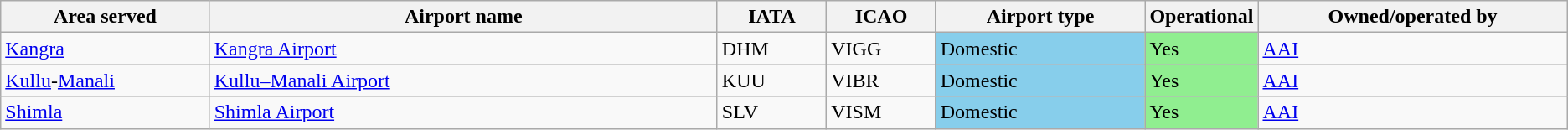<table class="sortable wikitable"style="text-align:left;"style="font-size: 85%">
<tr>
<th style="width:10em;">Area served</th>
<th style="width:25em;">Airport name</th>
<th style="width:5em;">IATA</th>
<th style="width:5em;">ICAO</th>
<th style="width:10em;">Airport type</th>
<th style="width:5em;">Operational</th>
<th style="width:15em;">Owned/operated by</th>
</tr>
<tr>
<td><a href='#'>Kangra</a></td>
<td><a href='#'>Kangra Airport</a></td>
<td>DHM</td>
<td>VIGG</td>
<td style="background:skyblue;">Domestic</td>
<td style="background:lightgreen;">Yes</td>
<td><a href='#'>AAI</a></td>
</tr>
<tr>
<td><a href='#'>Kullu</a>-<a href='#'>Manali</a></td>
<td><a href='#'>Kullu–Manali Airport</a></td>
<td>KUU</td>
<td>VIBR</td>
<td style="background:skyblue;">Domestic</td>
<td style="background:lightgreen;">Yes</td>
<td><a href='#'>AAI</a></td>
</tr>
<tr>
<td><a href='#'>Shimla</a></td>
<td><a href='#'>Shimla Airport</a></td>
<td>SLV</td>
<td>VISM</td>
<td style="background:skyblue;">Domestic</td>
<td style="background:lightgreen;">Yes</td>
<td><a href='#'>AAI</a></td>
</tr>
</table>
